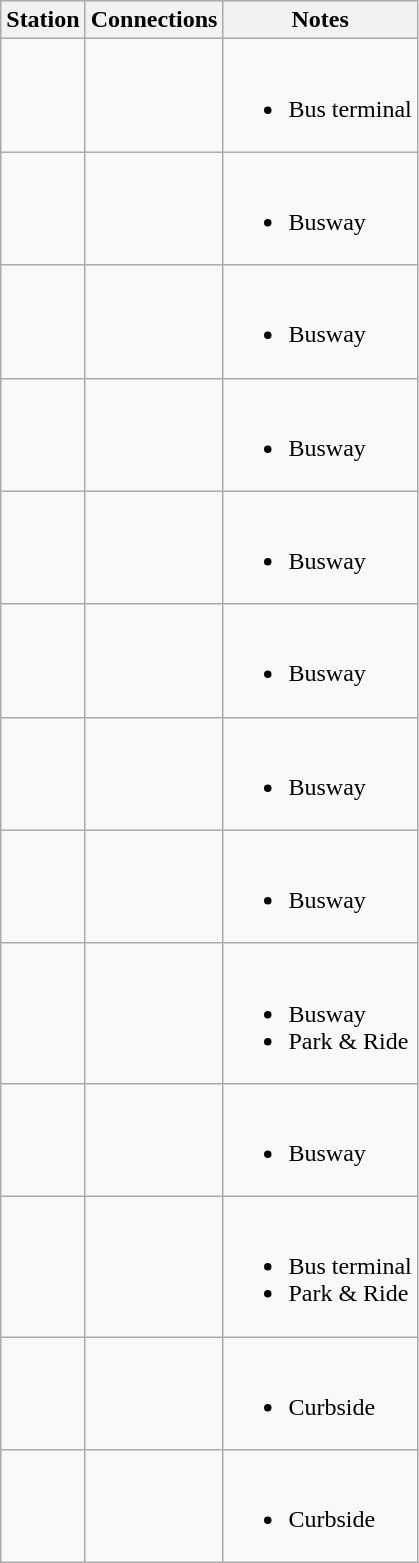<table class="wikitable">
<tr>
<th>Station</th>
<th>Connections</th>
<th>Notes</th>
</tr>
<tr>
<td></td>
<td>  </td>
<td><br><ul><li>Bus terminal</li></ul></td>
</tr>
<tr>
<td></td>
<td> </td>
<td><br><ul><li>Busway</li></ul></td>
</tr>
<tr>
<td></td>
<td></td>
<td><br><ul><li>Busway</li></ul></td>
</tr>
<tr>
<td></td>
<td></td>
<td><br><ul><li>Busway</li></ul></td>
</tr>
<tr>
<td></td>
<td></td>
<td><br><ul><li>Busway</li></ul></td>
</tr>
<tr>
<td></td>
<td></td>
<td><br><ul><li>Busway</li></ul></td>
</tr>
<tr>
<td></td>
<td></td>
<td><br><ul><li>Busway</li></ul></td>
</tr>
<tr>
<td></td>
<td> </td>
<td><br><ul><li>Busway</li></ul></td>
</tr>
<tr>
<td></td>
<td>  </td>
<td><br><ul><li>Busway</li><li>Park & Ride</li></ul></td>
</tr>
<tr>
<td></td>
<td>  </td>
<td><br><ul><li>Busway</li></ul></td>
</tr>
<tr>
<td></td>
<td>  </td>
<td><br><ul><li>Bus terminal</li><li>Park & Ride</li></ul></td>
</tr>
<tr>
<td></td>
<td> </td>
<td><br><ul><li>Curbside</li></ul></td>
</tr>
<tr>
<td></td>
<td></td>
<td><br><ul><li>Curbside</li></ul></td>
</tr>
</table>
